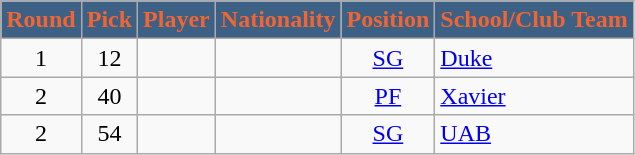<table class="wikitable">
<tr>
<th style="background:#3D6085;color:#F26532;">Round</th>
<th style="background:#3D6085;color:#F26532;">Pick</th>
<th style="background:#3D6085;color:#F26532;">Player</th>
<th style="background:#3D6085;color:#F26532;">Nationality</th>
<th style="background:#3D6085;color:#F26532;">Position</th>
<th style="background:#3D6085;color:#F26532;">School/Club Team</th>
</tr>
<tr>
<td align=center>1</td>
<td align=center>12</td>
<td></td>
<td></td>
<td align=center><a href='#'>SG</a></td>
<td><a href='#'>Duke</a></td>
</tr>
<tr>
<td align=center>2</td>
<td align=center>40</td>
<td></td>
<td></td>
<td align=center><a href='#'>PF</a></td>
<td><a href='#'>Xavier</a></td>
</tr>
<tr>
<td align=center>2</td>
<td align=center>54</td>
<td></td>
<td></td>
<td align=center><a href='#'>SG</a></td>
<td><a href='#'>UAB</a></td>
</tr>
</table>
